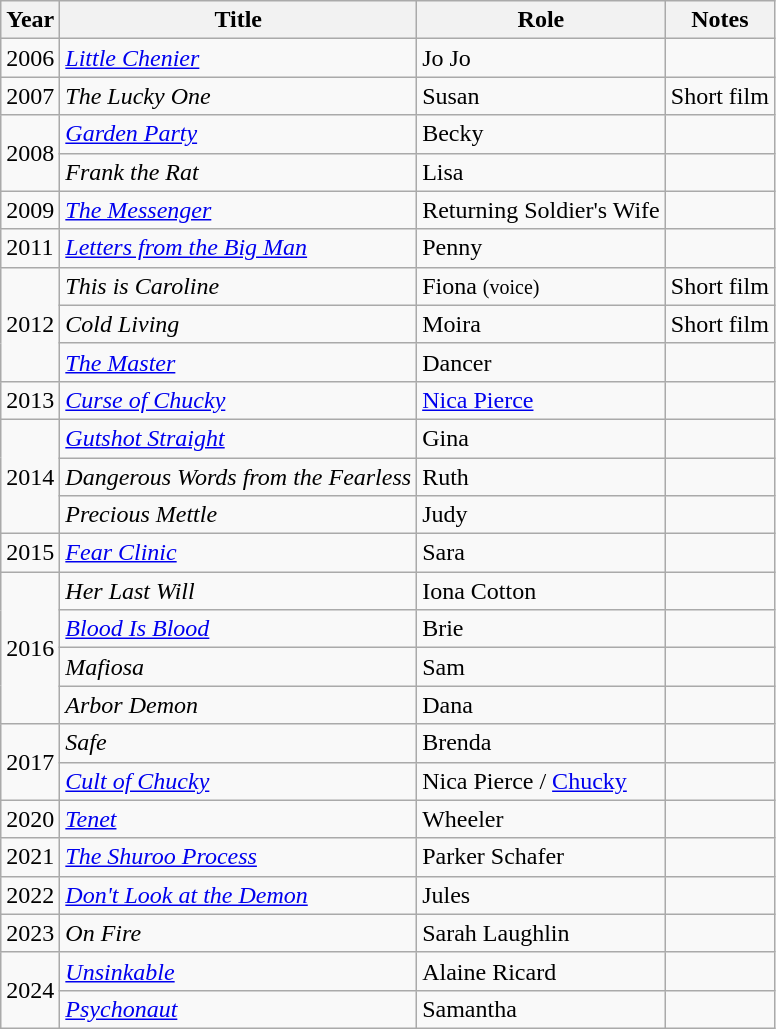<table class="wikitable">
<tr>
<th>Year</th>
<th>Title</th>
<th>Role</th>
<th>Notes</th>
</tr>
<tr>
<td>2006</td>
<td><em><a href='#'>Little Chenier</a></em></td>
<td>Jo Jo</td>
<td></td>
</tr>
<tr>
<td>2007</td>
<td data-sort-value="Lucky One, The"><em>The Lucky One</em></td>
<td>Susan</td>
<td>Short film</td>
</tr>
<tr>
<td rowspan="2">2008</td>
<td><em><a href='#'>Garden Party</a></em></td>
<td>Becky</td>
<td></td>
</tr>
<tr>
<td><em>Frank the Rat</em></td>
<td>Lisa</td>
<td></td>
</tr>
<tr>
<td>2009</td>
<td data-sort-value="Messenger, The"><em><a href='#'>The Messenger</a></em></td>
<td>Returning Soldier's Wife</td>
<td></td>
</tr>
<tr>
<td>2011</td>
<td><em><a href='#'>Letters from the Big Man</a></em></td>
<td>Penny</td>
<td></td>
</tr>
<tr>
<td rowspan="3">2012</td>
<td><em>This is Caroline</em></td>
<td>Fiona <small>(voice)</small></td>
<td>Short film</td>
</tr>
<tr>
<td><em>Cold Living</em></td>
<td>Moira</td>
<td>Short film</td>
</tr>
<tr>
<td data-sort-value="Master, The"><em><a href='#'>The Master</a></em></td>
<td>Dancer</td>
<td></td>
</tr>
<tr>
<td>2013</td>
<td><em><a href='#'>Curse of Chucky</a></em></td>
<td><a href='#'>Nica Pierce</a></td>
<td></td>
</tr>
<tr>
<td rowspan="3">2014</td>
<td><em><a href='#'>Gutshot Straight</a></em></td>
<td>Gina</td>
<td></td>
</tr>
<tr>
<td><em>Dangerous Words from the Fearless</em></td>
<td>Ruth</td>
<td></td>
</tr>
<tr>
<td><em>Precious Mettle</em></td>
<td>Judy</td>
<td></td>
</tr>
<tr>
<td>2015</td>
<td><em><a href='#'>Fear Clinic</a></em></td>
<td>Sara</td>
<td></td>
</tr>
<tr>
<td rowspan="4">2016</td>
<td><em>Her Last Will</em></td>
<td>Iona Cotton</td>
<td></td>
</tr>
<tr>
<td><em><a href='#'>Blood Is Blood</a></em></td>
<td>Brie</td>
<td></td>
</tr>
<tr>
<td><em>Mafiosa</em></td>
<td>Sam</td>
<td></td>
</tr>
<tr>
<td><em>Arbor Demon</em></td>
<td>Dana</td>
<td></td>
</tr>
<tr>
<td rowspan="2">2017</td>
<td><em>Safe</em></td>
<td>Brenda</td>
<td></td>
</tr>
<tr>
<td><em><a href='#'>Cult of Chucky</a></em></td>
<td>Nica Pierce / <a href='#'>Chucky</a></td>
<td></td>
</tr>
<tr>
<td>2020</td>
<td><em><a href='#'>Tenet</a></em></td>
<td>Wheeler</td>
<td></td>
</tr>
<tr>
<td>2021</td>
<td data-sort-value="Shuroo Process, The"><em><a href='#'>The Shuroo Process</a></em></td>
<td>Parker Schafer</td>
<td></td>
</tr>
<tr>
<td>2022</td>
<td><em><a href='#'>Don't Look at the Demon</a></em></td>
<td>Jules</td>
<td></td>
</tr>
<tr>
<td>2023</td>
<td><em>On Fire</em></td>
<td>Sarah Laughlin</td>
<td></td>
</tr>
<tr>
<td rowspan="2">2024</td>
<td><em><a href='#'>Unsinkable</a></em></td>
<td>Alaine Ricard</td>
<td></td>
</tr>
<tr>
<td><em><a href='#'>Psychonaut</a></em></td>
<td>Samantha</td>
<td></td>
</tr>
</table>
